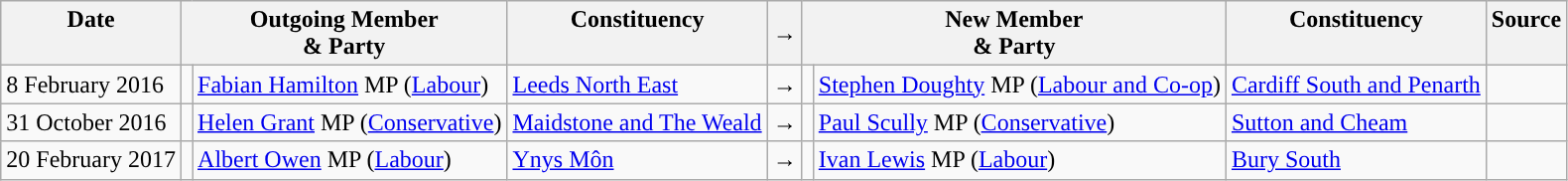<table class="wikitable">
<tr>
<th valign="top">Date</th>
<th colspan="2" valign="top">Outgoing Member<br>& Party</th>
<th valign="top">Constituency</th>
<th>→</th>
<th colspan="2" valign="top">New Member<br>& Party</th>
<th valign="top">Constituency</th>
<th valign="top">Source</th>
</tr>
<tr>
<td>8 February 2016</td>
<td style="color:inherit;background:"></td>
<td><a href='#'>Fabian Hamilton</a> MP (<a href='#'>Labour</a>)</td>
<td><a href='#'>Leeds North East</a></td>
<td>→</td>
<td style="color:inherit;background:"></td>
<td><a href='#'>Stephen Doughty</a> MP (<a href='#'>Labour and Co-op</a>)</td>
<td><a href='#'>Cardiff South and Penarth</a></td>
<td></td>
</tr>
<tr>
<td>31 October 2016</td>
<td style="color:inherit;background:"></td>
<td><a href='#'>Helen Grant</a> MP (<a href='#'>Conservative</a>)</td>
<td><a href='#'>Maidstone and The Weald</a></td>
<td>→</td>
<td style="color:inherit;background:"></td>
<td><a href='#'>Paul Scully</a> MP (<a href='#'>Conservative</a>)</td>
<td><a href='#'>Sutton and Cheam</a></td>
<td></td>
</tr>
<tr>
<td>20 February 2017</td>
<td style="color:inherit;background:"></td>
<td><a href='#'>Albert Owen</a> MP (<a href='#'>Labour</a>)</td>
<td><a href='#'>Ynys Môn</a></td>
<td>→</td>
<td style="color:inherit;background:"></td>
<td><a href='#'>Ivan Lewis</a> MP (<a href='#'>Labour</a>)</td>
<td><a href='#'>Bury South</a></td>
<td></td>
</tr>
</table>
